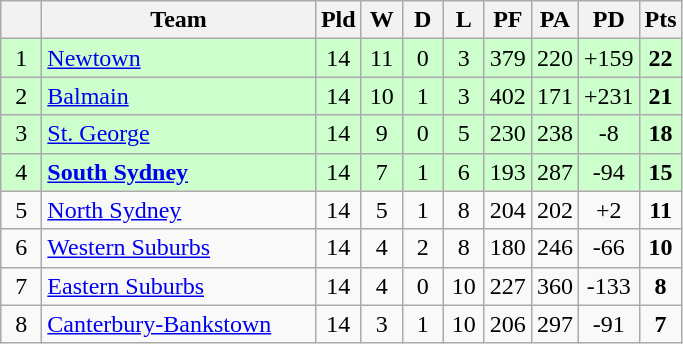<table class="wikitable" style="text-align:center;">
<tr>
<th width="20"></th>
<th width="175">Team</th>
<th width="20">Pld</th>
<th width="20">W</th>
<th width="20">D</th>
<th width="20">L</th>
<th width="20">PF</th>
<th width="20">PA</th>
<th width="20">PD</th>
<th width="20">Pts</th>
</tr>
<tr style="background: #ccffcc;">
<td>1</td>
<td style="text-align:left;"> <a href='#'>Newtown</a></td>
<td>14</td>
<td>11</td>
<td>0</td>
<td>3</td>
<td>379</td>
<td>220</td>
<td>+159</td>
<td><strong>22</strong></td>
</tr>
<tr style="background: #ccffcc;">
<td>2</td>
<td style="text-align:left;"> <a href='#'>Balmain</a></td>
<td>14</td>
<td>10</td>
<td>1</td>
<td>3</td>
<td>402</td>
<td>171</td>
<td>+231</td>
<td><strong>21</strong></td>
</tr>
<tr style="background: #ccffcc;">
<td>3</td>
<td style="text-align:left;"> <a href='#'>St. George</a></td>
<td>14</td>
<td>9</td>
<td>0</td>
<td>5</td>
<td>230</td>
<td>238</td>
<td>-8</td>
<td><strong>18</strong></td>
</tr>
<tr style="background: #ccffcc;">
<td>4</td>
<td style="text-align:left;"> <a href='#'><strong>South Sydney</strong></a></td>
<td>14</td>
<td>7</td>
<td>1</td>
<td>6</td>
<td>193</td>
<td>287</td>
<td>-94</td>
<td><strong>15</strong></td>
</tr>
<tr>
<td>5</td>
<td style="text-align:left;"> <a href='#'>North Sydney</a></td>
<td>14</td>
<td>5</td>
<td>1</td>
<td>8</td>
<td>204</td>
<td>202</td>
<td>+2</td>
<td><strong>11</strong></td>
</tr>
<tr>
<td>6</td>
<td style="text-align:left;"> <a href='#'>Western Suburbs</a></td>
<td>14</td>
<td>4</td>
<td>2</td>
<td>8</td>
<td>180</td>
<td>246</td>
<td>-66</td>
<td><strong>10</strong></td>
</tr>
<tr>
<td>7</td>
<td style="text-align:left;"> <a href='#'>Eastern Suburbs</a></td>
<td>14</td>
<td>4</td>
<td>0</td>
<td>10</td>
<td>227</td>
<td>360</td>
<td>-133</td>
<td><strong>8</strong></td>
</tr>
<tr>
<td>8</td>
<td style="text-align:left;"> <a href='#'>Canterbury-Bankstown</a></td>
<td>14</td>
<td>3</td>
<td>1</td>
<td>10</td>
<td>206</td>
<td>297</td>
<td>-91</td>
<td><strong>7</strong></td>
</tr>
</table>
